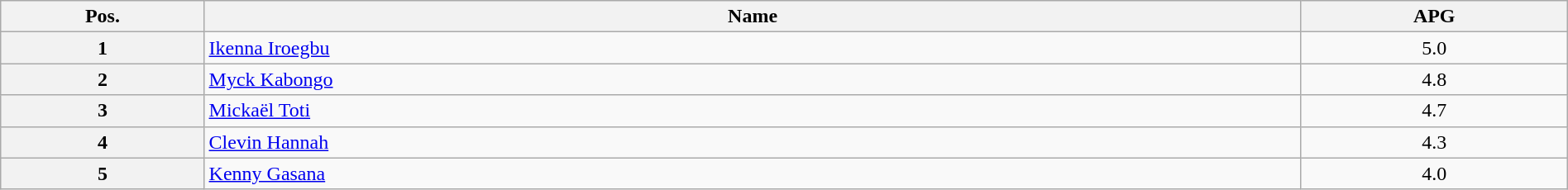<table class=wikitable width=100% style="text-align:center;">
<tr>
<th width="13%">Pos.</th>
<th width="70%">Name</th>
<th width="17%">APG</th>
</tr>
<tr>
<th>1</th>
<td align=left> <a href='#'>Ikenna Iroegbu</a></td>
<td>5.0</td>
</tr>
<tr>
<th>2</th>
<td align=left> <a href='#'>Myck Kabongo</a></td>
<td>4.8</td>
</tr>
<tr>
<th>3</th>
<td align=left> <a href='#'>Mickaël Toti</a></td>
<td>4.7</td>
</tr>
<tr>
<th>4</th>
<td align=left> <a href='#'>Clevin Hannah</a></td>
<td>4.3</td>
</tr>
<tr>
<th>5</th>
<td align=left> <a href='#'>Kenny Gasana</a></td>
<td>4.0</td>
</tr>
</table>
